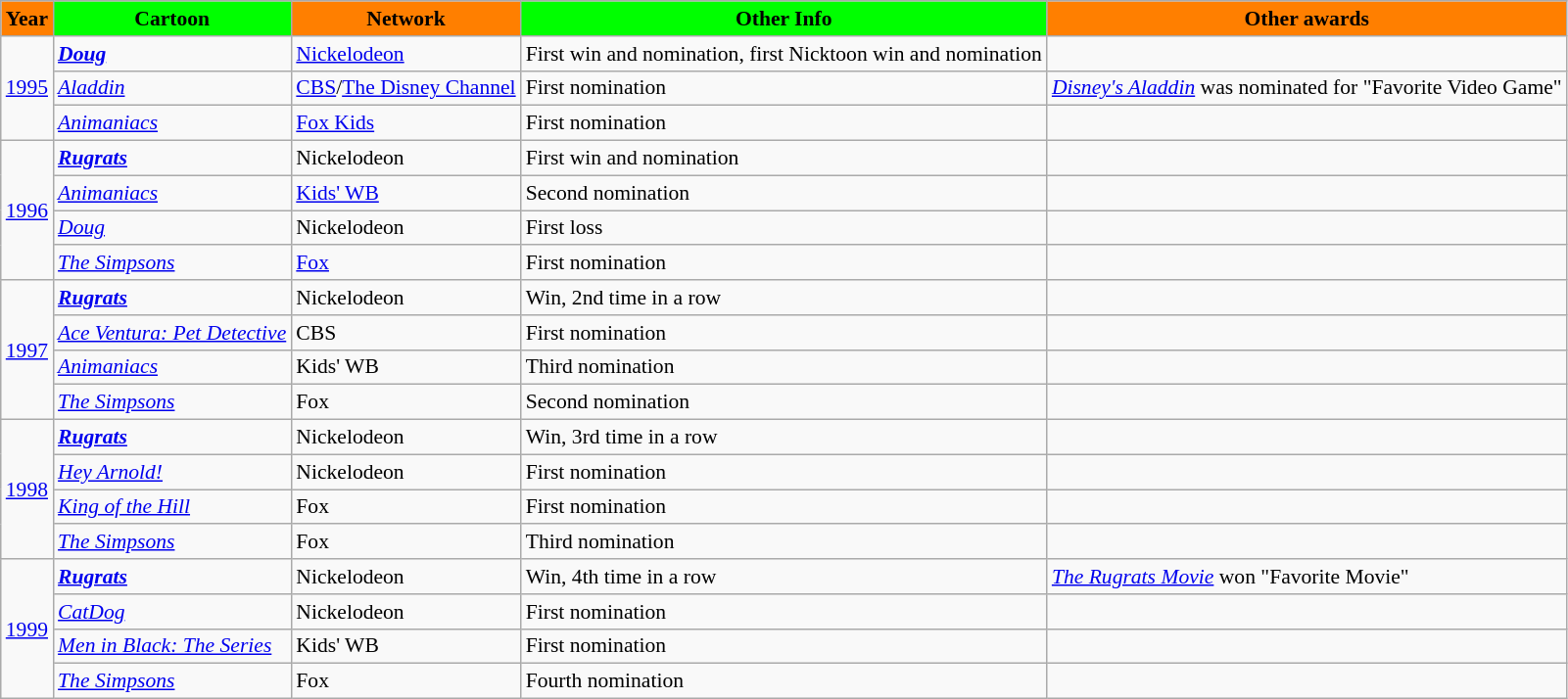<table class="wikitable" style="font-size:90%;">
<tr>
<th style="background:#FF7F00;">Year</th>
<th style="background:#00FF00;">Cartoon</th>
<th style="background:#FF7F00;">Network</th>
<th style="background:#00FF00;">Other Info</th>
<th style="background:#FF7F00;">Other awards</th>
</tr>
<tr>
<td rowspan="3"><a href='#'>1995</a></td>
<td><strong><em><a href='#'>Doug</a></em></strong></td>
<td><a href='#'>Nickelodeon</a></td>
<td>First win and nomination, first Nicktoon win and nomination</td>
<td></td>
</tr>
<tr>
<td><em><a href='#'>Aladdin</a></em></td>
<td><a href='#'>CBS</a>/<a href='#'>The Disney Channel</a></td>
<td>First nomination</td>
<td><em><a href='#'>Disney's Aladdin</a></em> was nominated for "Favorite Video Game"</td>
</tr>
<tr>
<td><em><a href='#'>Animaniacs</a></em></td>
<td><a href='#'>Fox Kids</a></td>
<td>First nomination</td>
<td></td>
</tr>
<tr>
<td rowspan="4"><a href='#'>1996</a></td>
<td><strong><em><a href='#'>Rugrats</a></em></strong></td>
<td>Nickelodeon</td>
<td>First win and nomination</td>
<td></td>
</tr>
<tr>
<td><em><a href='#'>Animaniacs</a></em></td>
<td><a href='#'>Kids' WB</a></td>
<td>Second nomination</td>
<td></td>
</tr>
<tr>
<td><em><a href='#'>Doug</a></em></td>
<td>Nickelodeon</td>
<td>First loss</td>
<td></td>
</tr>
<tr>
<td><em><a href='#'>The Simpsons</a></em></td>
<td><a href='#'>Fox</a></td>
<td>First nomination</td>
<td></td>
</tr>
<tr>
<td rowspan="4"><a href='#'>1997</a></td>
<td><strong><em><a href='#'>Rugrats</a></em></strong></td>
<td>Nickelodeon</td>
<td>Win, 2nd time in a row</td>
<td></td>
</tr>
<tr>
<td><em><a href='#'>Ace Ventura: Pet Detective</a></em></td>
<td>CBS</td>
<td>First nomination</td>
<td></td>
</tr>
<tr>
<td><em><a href='#'>Animaniacs</a></em></td>
<td>Kids' WB</td>
<td>Third nomination</td>
<td></td>
</tr>
<tr>
<td><em><a href='#'>The Simpsons</a></em></td>
<td>Fox</td>
<td>Second nomination</td>
<td></td>
</tr>
<tr>
<td rowspan="4"><a href='#'>1998</a></td>
<td><strong><em><a href='#'>Rugrats</a></em></strong></td>
<td>Nickelodeon</td>
<td>Win, 3rd time in a row</td>
<td></td>
</tr>
<tr>
<td><em><a href='#'>Hey Arnold!</a></em></td>
<td>Nickelodeon</td>
<td>First nomination</td>
<td></td>
</tr>
<tr>
<td><em><a href='#'>King of the Hill</a></em></td>
<td>Fox</td>
<td>First nomination</td>
<td></td>
</tr>
<tr>
<td><em><a href='#'>The Simpsons</a></em></td>
<td>Fox</td>
<td>Third nomination</td>
<td></td>
</tr>
<tr>
<td rowspan="4"><a href='#'>1999</a></td>
<td><strong><em><a href='#'>Rugrats</a></em></strong></td>
<td>Nickelodeon</td>
<td>Win, 4th time in a row</td>
<td><em><a href='#'>The Rugrats Movie</a></em> won "Favorite Movie"</td>
</tr>
<tr>
<td><em><a href='#'>CatDog</a></em></td>
<td>Nickelodeon</td>
<td>First nomination</td>
<td></td>
</tr>
<tr>
<td><em><a href='#'>Men in Black: The Series</a></em></td>
<td>Kids' WB</td>
<td>First nomination</td>
<td></td>
</tr>
<tr>
<td><em><a href='#'>The Simpsons</a></em></td>
<td>Fox</td>
<td>Fourth nomination</td>
<td></td>
</tr>
</table>
